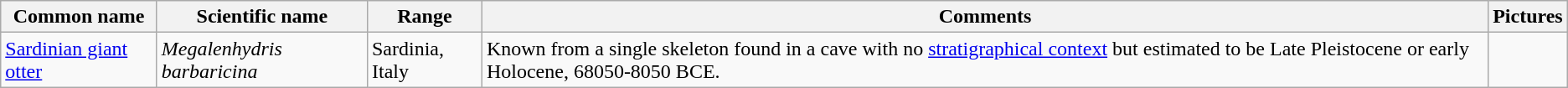<table class="wikitable">
<tr>
<th>Common name</th>
<th>Scientific name</th>
<th>Range</th>
<th class="unsortable">Comments</th>
<th class="unsortable">Pictures</th>
</tr>
<tr>
<td><a href='#'>Sardinian giant otter</a></td>
<td><em>Megalenhydris barbaricina</em></td>
<td>Sardinia, Italy</td>
<td>Known from a single skeleton found in a cave with no <a href='#'>stratigraphical context</a> but estimated to be Late Pleistocene or early Holocene, 68050-8050 BCE.</td>
<td></td>
</tr>
</table>
